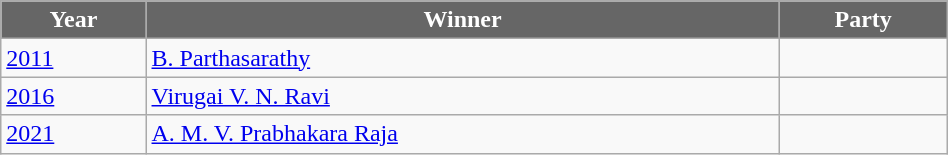<table class="wikitable sortable" width="50%">
<tr>
<th style="background-color:#666666; color:white">Year</th>
<th style="background-color:#666666; color:white">Winner</th>
<th style="background-color:#666666; color:white" colspan="2">Party</th>
</tr>
<tr>
<td><a href='#'>2011</a></td>
<td><a href='#'>B. Parthasarathy</a></td>
<td></td>
</tr>
<tr>
<td><a href='#'>2016</a></td>
<td><a href='#'>Virugai V. N. Ravi</a></td>
<td></td>
</tr>
<tr>
<td><a href='#'>2021</a></td>
<td><a href='#'>A. M. V. Prabhakara Raja</a></td>
<td></td>
</tr>
</table>
